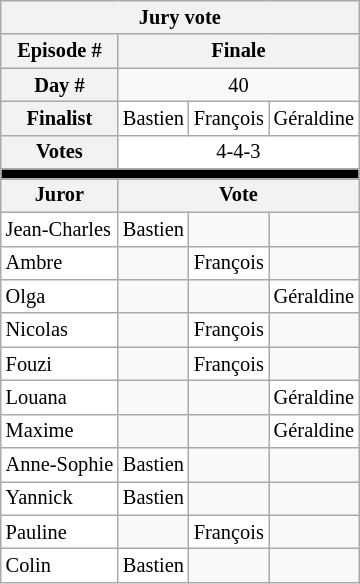<table class="wikitable" style="font-size:85%; text-align:center; white-space: nowrap">
<tr>
<th colspan="4">Jury vote</th>
</tr>
<tr>
<th>Episode #</th>
<th colspan="3">Finale</th>
</tr>
<tr>
<th>Day #</th>
<td colspan="3">40</td>
</tr>
<tr>
<th>Finalist</th>
<td style="background:white; color:black;">Bastien</td>
<td style="background:white; color:black;">François</td>
<td style="background:white; color:black;">Géraldine</td>
</tr>
<tr>
<th>Votes</th>
<td colspan="3" style="background:white; color:black;">4-4-3</td>
</tr>
<tr>
<td colspan="4" style="background:black;"></td>
</tr>
<tr>
<th>Juror</th>
<th colspan="3">Vote</th>
</tr>
<tr>
<td align="left" style="background:white; color:black;">Jean-Charles</td>
<td bgcolor="#FFFFFF">Bastien</td>
<td></td>
<td></td>
</tr>
<tr>
<td align="left" style="background:white; color:black;">Ambre</td>
<td></td>
<td bgcolor="#FFFFFF">François</td>
<td></td>
</tr>
<tr>
<td align="left" style="background:white; color:black;">Olga</td>
<td></td>
<td></td>
<td bgcolor="#FFFFFF">Géraldine</td>
</tr>
<tr>
<td align="left" style="background:white; color:black;">Nicolas</td>
<td></td>
<td bgcolor="#FFFFFF">François</td>
<td></td>
</tr>
<tr>
<td align="left" style="background:white; color:black;">Fouzi</td>
<td></td>
<td bgcolor="#FFFFFF">François</td>
<td></td>
</tr>
<tr>
<td align="left" style="background:white; color:black;">Louana</td>
<td></td>
<td></td>
<td bgcolor="#FFFFFF">Géraldine</td>
</tr>
<tr>
<td align="left" style="background:white; color:black;">Maxime</td>
<td></td>
<td></td>
<td bgcolor="#FFFFFF">Géraldine</td>
</tr>
<tr>
<td align="left" style="background:white; color:black;">Anne-Sophie</td>
<td bgcolor="#FFFFFF">Bastien</td>
<td></td>
<td></td>
</tr>
<tr>
<td align="left" style="background:white; color:black;">Yannick</td>
<td bgcolor="#FFFFFF">Bastien</td>
<td></td>
<td></td>
</tr>
<tr>
<td align="left" style="background:white; color:black;">Pauline</td>
<td></td>
<td bgcolor="#FFFFFF">François</td>
<td></td>
</tr>
<tr>
<td align="left" style="background:white; color:black;">Colin</td>
<td bgcolor="#FFFFFF">Bastien</td>
<td></td>
<td></td>
</tr>
</table>
